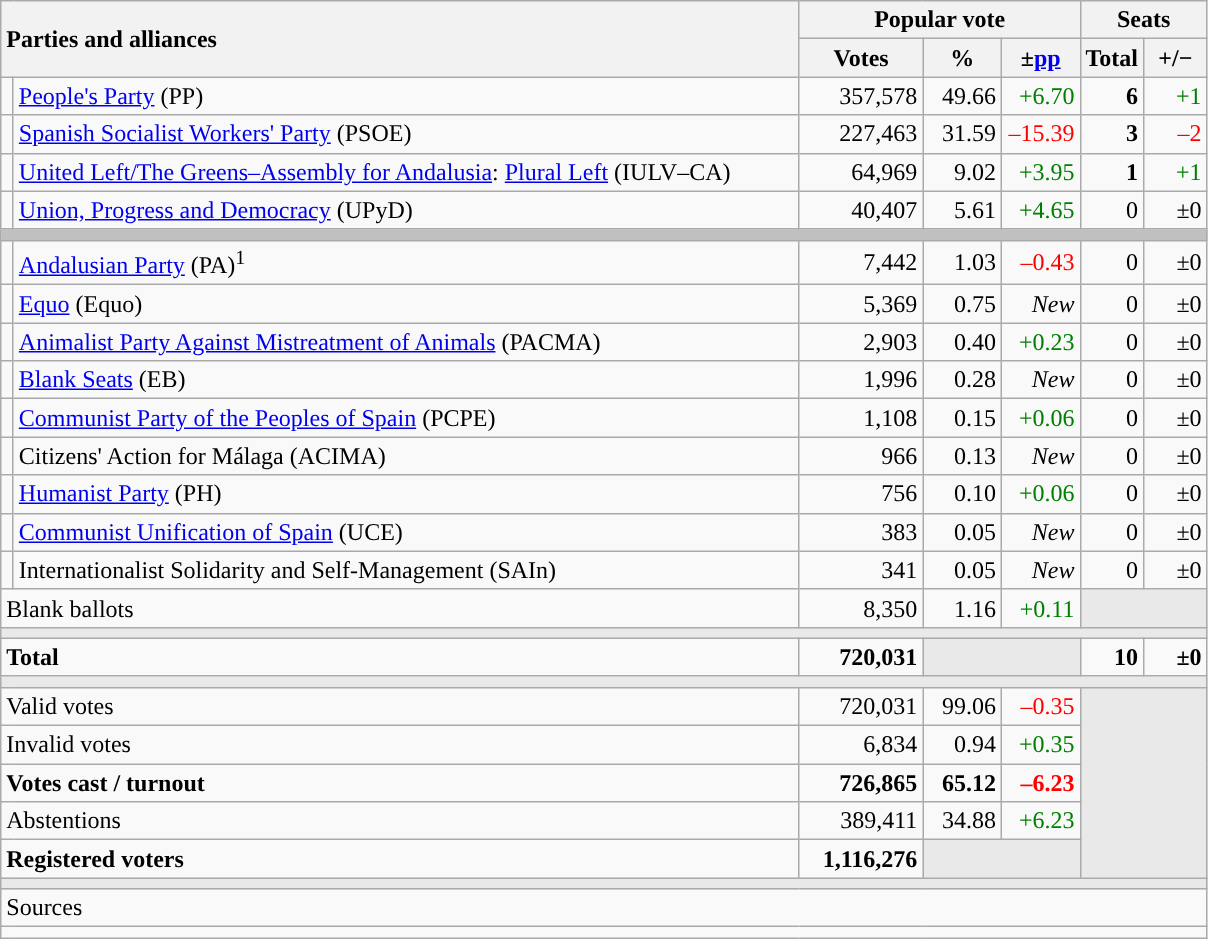<table class="wikitable" style="text-align:right;">
<tr>
<th style="text-align:left;" rowspan="2" colspan="2" width="525">Parties and alliances</th>
<th colspan="3">Popular vote</th>
<th colspan="2">Seats</th>
</tr>
<tr>
<th width="75">Votes</th>
<th width="45">%</th>
<th width="45">±<a href='#'>pp</a></th>
<th width="35">Total</th>
<th width="35">+/−</th>
</tr>
<tr>
<td width="1" style="color:inherit;background:"></td>
<td align="left"><a href='#'>People's Party</a> (PP)</td>
<td>357,578</td>
<td>49.66</td>
<td style="color:green;">+6.70</td>
<td><strong>6</strong></td>
<td style="color:green;">+1</td>
</tr>
<tr>
<td style="color:inherit;background:"></td>
<td align="left"><a href='#'>Spanish Socialist Workers' Party</a> (PSOE)</td>
<td>227,463</td>
<td>31.59</td>
<td style="color:red;">–15.39</td>
<td><strong>3</strong></td>
<td style="color:red;">–2</td>
</tr>
<tr>
<td style="color:inherit;background:"></td>
<td align="left"><a href='#'>United Left/The Greens–Assembly for Andalusia</a>: <a href='#'>Plural Left</a> (IULV–CA)</td>
<td>64,969</td>
<td>9.02</td>
<td style="color:green;">+3.95</td>
<td><strong>1</strong></td>
<td style="color:green;">+1</td>
</tr>
<tr>
<td style="color:inherit;background:"></td>
<td align="left"><a href='#'>Union, Progress and Democracy</a> (UPyD)</td>
<td>40,407</td>
<td>5.61</td>
<td style="color:green;">+4.65</td>
<td>0</td>
<td>±0</td>
</tr>
<tr>
<td colspan="7" bgcolor="#C0C0C0"></td>
</tr>
<tr>
<td style="color:inherit;background:"></td>
<td align="left"><a href='#'>Andalusian Party</a> (PA)<sup>1</sup></td>
<td>7,442</td>
<td>1.03</td>
<td style="color:red;">–0.43</td>
<td>0</td>
<td>±0</td>
</tr>
<tr>
<td style="color:inherit;background:"></td>
<td align="left"><a href='#'>Equo</a> (Equo)</td>
<td>5,369</td>
<td>0.75</td>
<td><em>New</em></td>
<td>0</td>
<td>±0</td>
</tr>
<tr>
<td style="color:inherit;background:"></td>
<td align="left"><a href='#'>Animalist Party Against Mistreatment of Animals</a> (PACMA)</td>
<td>2,903</td>
<td>0.40</td>
<td style="color:green;">+0.23</td>
<td>0</td>
<td>±0</td>
</tr>
<tr>
<td style="color:inherit;background:"></td>
<td align="left"><a href='#'>Blank Seats</a> (EB)</td>
<td>1,996</td>
<td>0.28</td>
<td><em>New</em></td>
<td>0</td>
<td>±0</td>
</tr>
<tr>
<td style="color:inherit;background:"></td>
<td align="left"><a href='#'>Communist Party of the Peoples of Spain</a> (PCPE)</td>
<td>1,108</td>
<td>0.15</td>
<td style="color:green;">+0.06</td>
<td>0</td>
<td>±0</td>
</tr>
<tr>
<td style="color:inherit;background:"></td>
<td align="left">Citizens' Action for Málaga (ACIMA)</td>
<td>966</td>
<td>0.13</td>
<td><em>New</em></td>
<td>0</td>
<td>±0</td>
</tr>
<tr>
<td style="color:inherit;background:"></td>
<td align="left"><a href='#'>Humanist Party</a> (PH)</td>
<td>756</td>
<td>0.10</td>
<td style="color:green;">+0.06</td>
<td>0</td>
<td>±0</td>
</tr>
<tr>
<td style="color:inherit;background:"></td>
<td align="left"><a href='#'>Communist Unification of Spain</a> (UCE)</td>
<td>383</td>
<td>0.05</td>
<td><em>New</em></td>
<td>0</td>
<td>±0</td>
</tr>
<tr>
<td style="color:inherit;background:"></td>
<td align="left">Internationalist Solidarity and Self-Management (SAIn)</td>
<td>341</td>
<td>0.05</td>
<td><em>New</em></td>
<td>0</td>
<td>±0</td>
</tr>
<tr>
<td align="left" colspan="2">Blank ballots</td>
<td>8,350</td>
<td>1.16</td>
<td style="color:green;">+0.11</td>
<td bgcolor="#E9E9E9" colspan="2"></td>
</tr>
<tr>
<td colspan="7" bgcolor="#E9E9E9"></td>
</tr>
<tr style="font-weight:bold;">
<td align="left" colspan="2">Total</td>
<td>720,031</td>
<td bgcolor="#E9E9E9" colspan="2"></td>
<td>10</td>
<td>±0</td>
</tr>
<tr>
<td colspan="7" bgcolor="#E9E9E9"></td>
</tr>
<tr>
<td align="left" colspan="2">Valid votes</td>
<td>720,031</td>
<td>99.06</td>
<td style="color:red;">–0.35</td>
<td bgcolor="#E9E9E9" colspan="2" rowspan="5"></td>
</tr>
<tr>
<td align="left" colspan="2">Invalid votes</td>
<td>6,834</td>
<td>0.94</td>
<td style="color:green;">+0.35</td>
</tr>
<tr style="font-weight:bold;">
<td align="left" colspan="2">Votes cast / turnout</td>
<td>726,865</td>
<td>65.12</td>
<td style="color:red;">–6.23</td>
</tr>
<tr>
<td align="left" colspan="2">Abstentions</td>
<td>389,411</td>
<td>34.88</td>
<td style="color:green;">+6.23</td>
</tr>
<tr style="font-weight:bold;">
<td align="left" colspan="2">Registered voters</td>
<td>1,116,276</td>
<td bgcolor="#E9E9E9" colspan="2"></td>
</tr>
<tr>
<td colspan="7" bgcolor="#E9E9E9"></td>
</tr>
<tr>
<td align="left" colspan="7">Sources</td>
</tr>
<tr>
<td colspan="7" style="text-align:left; max-width:790px;"></td>
</tr>
</table>
